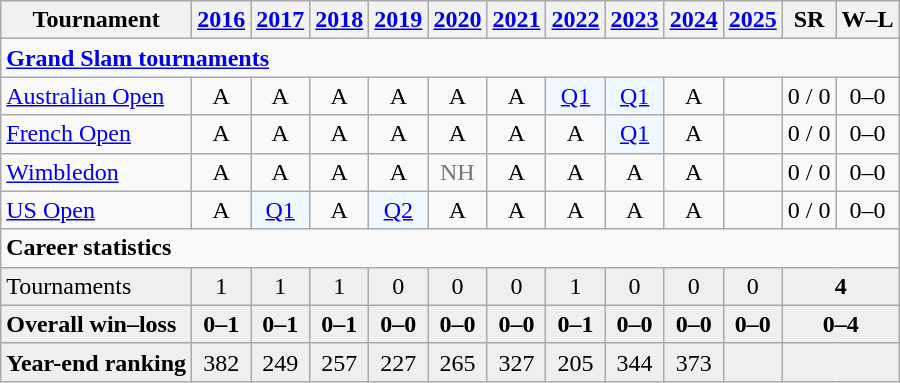<table class=wikitable style=text-align:center;>
<tr>
<th>Tournament</th>
<th><a href='#'>2016</a></th>
<th><a href='#'>2017</a></th>
<th><a href='#'>2018</a></th>
<th><a href='#'>2019</a></th>
<th><a href='#'>2020</a></th>
<th><a href='#'>2021</a></th>
<th><a href='#'>2022</a></th>
<th><a href='#'>2023</a></th>
<th><a href='#'>2024</a></th>
<th><a href='#'>2025</a></th>
<th>SR</th>
<th>W–L</th>
</tr>
<tr>
<td colspan="13" align="left"><strong><a href='#'>Grand Slam tournaments</a></strong></td>
</tr>
<tr>
<td align=left><a href='#'>Australian Open</a></td>
<td>A</td>
<td>A</td>
<td>A</td>
<td>A</td>
<td>A</td>
<td>A</td>
<td bgcolor=f0f8ff><a href='#'>Q1</a></td>
<td bgcolor=f0f8ff><a href='#'>Q1</a></td>
<td>A</td>
<td></td>
<td>0 / 0</td>
<td>0–0</td>
</tr>
<tr>
<td align=left><a href='#'>French Open</a></td>
<td>A</td>
<td>A</td>
<td>A</td>
<td>A</td>
<td>A</td>
<td>A</td>
<td>A</td>
<td bgcolor=f0f8ff><a href='#'>Q1</a></td>
<td>A</td>
<td></td>
<td>0 / 0</td>
<td>0–0</td>
</tr>
<tr>
<td align=left><a href='#'>Wimbledon</a></td>
<td>A</td>
<td>A</td>
<td>A</td>
<td>A</td>
<td style="color:#767676;">NH</td>
<td>A</td>
<td>A</td>
<td>A</td>
<td>A</td>
<td></td>
<td>0 / 0</td>
<td>0–0</td>
</tr>
<tr>
<td align=left><a href='#'>US Open</a></td>
<td>A</td>
<td bgcolor=f0f8ff><a href='#'>Q1</a></td>
<td>A</td>
<td bgcolor=f0f8ff><a href='#'>Q2</a></td>
<td>A</td>
<td>A</td>
<td>A</td>
<td>A</td>
<td>A</td>
<td></td>
<td>0 / 0</td>
<td>0–0</td>
</tr>
<tr>
<td colspan="13" align="left"><strong>Career statistics</strong></td>
</tr>
<tr bgcolor=efefef>
<td align=left>Tournaments</td>
<td>1</td>
<td>1</td>
<td>1</td>
<td>0</td>
<td>0</td>
<td>0</td>
<td>1</td>
<td>0</td>
<td>0</td>
<td>0</td>
<td colspan=2><strong>4</strong></td>
</tr>
<tr style="font-weight:bold; background:#efefef;">
<td style="text-align:left;">Overall win–loss</td>
<td>0–1</td>
<td>0–1</td>
<td>0–1</td>
<td>0–0</td>
<td>0–0</td>
<td>0–0</td>
<td>0–1</td>
<td>0–0</td>
<td>0–0</td>
<td>0–0</td>
<td colspan=2>0–4</td>
</tr>
<tr bgcolor=efefef>
<td align=left><strong>Year-end ranking</strong></td>
<td>382</td>
<td>249</td>
<td>257</td>
<td>227</td>
<td>265</td>
<td>327</td>
<td>205</td>
<td>344</td>
<td>373</td>
<td></td>
<td colspan=2></td>
</tr>
</table>
